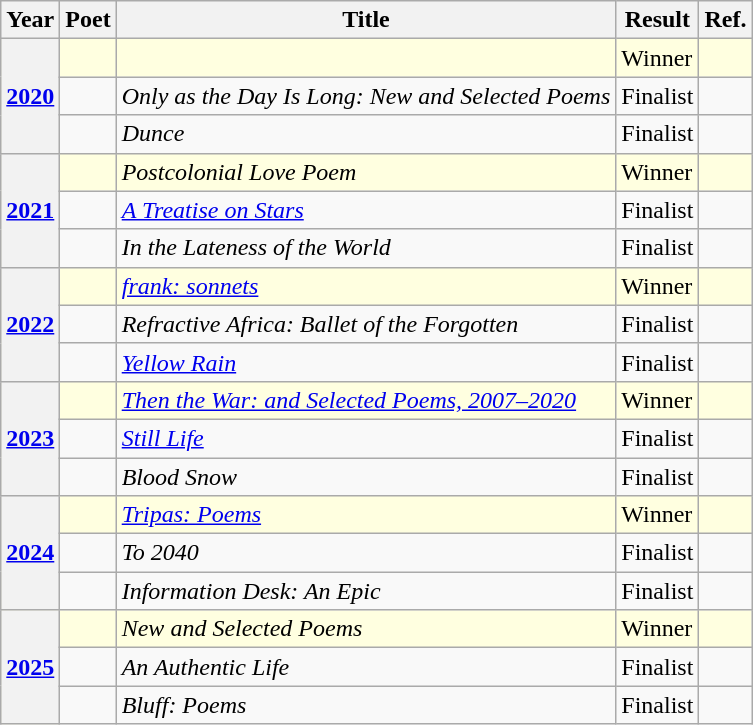<table class="wikitable sortable mw-collapsible">
<tr>
<th>Year</th>
<th>Poet</th>
<th>Title</th>
<th>Result</th>
<th>Ref.</th>
</tr>
<tr style=background-color:lightyellow;>
<th rowspan="3"><a href='#'>2020</a></th>
<td></td>
<td></td>
<td>Winner</td>
<td></td>
</tr>
<tr>
<td></td>
<td><em>Only as the Day Is Long: New and Selected Poems</em></td>
<td>Finalist</td>
<td></td>
</tr>
<tr>
<td></td>
<td><em>Dunce</em></td>
<td>Finalist</td>
<td></td>
</tr>
<tr style=background-color:lightyellow;>
<th rowspan="3"><a href='#'>2021</a></th>
<td></td>
<td><em>Postcolonial Love Poem</em></td>
<td>Winner</td>
<td></td>
</tr>
<tr>
<td></td>
<td><em><a href='#'>A Treatise on Stars</a></em></td>
<td>Finalist</td>
<td></td>
</tr>
<tr>
<td></td>
<td><em>In the Lateness of the World</em></td>
<td>Finalist</td>
<td></td>
</tr>
<tr style=background-color:lightyellow;>
<th rowspan="3"><a href='#'>2022</a></th>
<td></td>
<td><em><a href='#'>frank: sonnets</a></em></td>
<td>Winner</td>
<td></td>
</tr>
<tr>
<td></td>
<td><em>Refractive Africa: Ballet of the Forgotten</em></td>
<td>Finalist</td>
<td></td>
</tr>
<tr>
<td></td>
<td><em><a href='#'>Yellow Rain</a></em></td>
<td>Finalist</td>
<td></td>
</tr>
<tr style=background-color:lightyellow;>
<th rowspan="3"><a href='#'>2023</a></th>
<td></td>
<td><em><a href='#'>Then the War: and Selected Poems, 2007–2020</a></em></td>
<td>Winner</td>
<td></td>
</tr>
<tr>
<td></td>
<td><a href='#'><em>Still Life</em></a></td>
<td>Finalist</td>
<td></td>
</tr>
<tr>
<td></td>
<td><em>Blood Snow</em></td>
<td>Finalist</td>
<td></td>
</tr>
<tr style=background-color:lightyellow;>
<th rowspan="3"><a href='#'>2024</a></th>
<td></td>
<td><em><a href='#'>Tripas: Poems</a></em></td>
<td>Winner</td>
<td></td>
</tr>
<tr>
<td></td>
<td><em>To 2040</em></td>
<td>Finalist</td>
<td></td>
</tr>
<tr>
<td></td>
<td><em>Information Desk: An Epic</em></td>
<td>Finalist</td>
<td></td>
</tr>
<tr style=background-color:lightyellow;>
<th rowspan="3"><a href='#'>2025</a></th>
<td></td>
<td><em>New and Selected Poems</em></td>
<td>Winner</td>
<td></td>
</tr>
<tr>
<td></td>
<td><em>An Authentic Life</em></td>
<td>Finalist</td>
<td></td>
</tr>
<tr>
<td></td>
<td><em>Bluff: Poems</em></td>
<td>Finalist</td>
<td></td>
</tr>
</table>
